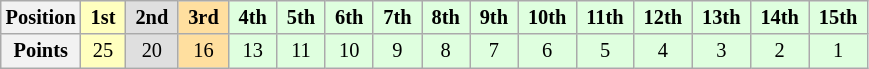<table class="wikitable" style="font-size:85%; text-align:center">
<tr>
<th>Position</th>
<td style="background:#ffffbf;"> <strong>1st</strong> </td>
<td style="background:#dfdfdf;"> <strong>2nd</strong> </td>
<td style="background:#ffdf9f;"> <strong>3rd</strong> </td>
<td style="background:#dfffdf;"> <strong>4th</strong> </td>
<td style="background:#dfffdf;"> <strong>5th</strong> </td>
<td style="background:#dfffdf;"> <strong>6th</strong> </td>
<td style="background:#dfffdf;"> <strong>7th</strong> </td>
<td style="background:#dfffdf;"> <strong>8th</strong> </td>
<td style="background:#dfffdf;"> <strong>9th</strong> </td>
<td style="background:#dfffdf;"> <strong>10th</strong> </td>
<td style="background:#dfffdf;"> <strong>11th</strong> </td>
<td style="background:#dfffdf;"> <strong>12th</strong> </td>
<td style="background:#dfffdf;"> <strong>13th</strong> </td>
<td style="background:#dfffdf;"> <strong>14th</strong> </td>
<td style="background:#dfffdf;"> <strong>15th</strong> </td>
</tr>
<tr>
<th>Points</th>
<td style="background:#ffffbf;">25</td>
<td style="background:#dfdfdf;">20</td>
<td style="background:#ffdf9f;">16</td>
<td style="background:#dfffdf;">13</td>
<td style="background:#dfffdf;">11</td>
<td style="background:#dfffdf;">10</td>
<td style="background:#dfffdf;">9</td>
<td style="background:#dfffdf;">8</td>
<td style="background:#dfffdf;">7</td>
<td style="background:#dfffdf;">6</td>
<td style="background:#dfffdf;">5</td>
<td style="background:#dfffdf;">4</td>
<td style="background:#dfffdf;">3</td>
<td style="background:#dfffdf;">2</td>
<td style="background:#dfffdf;">1</td>
</tr>
</table>
